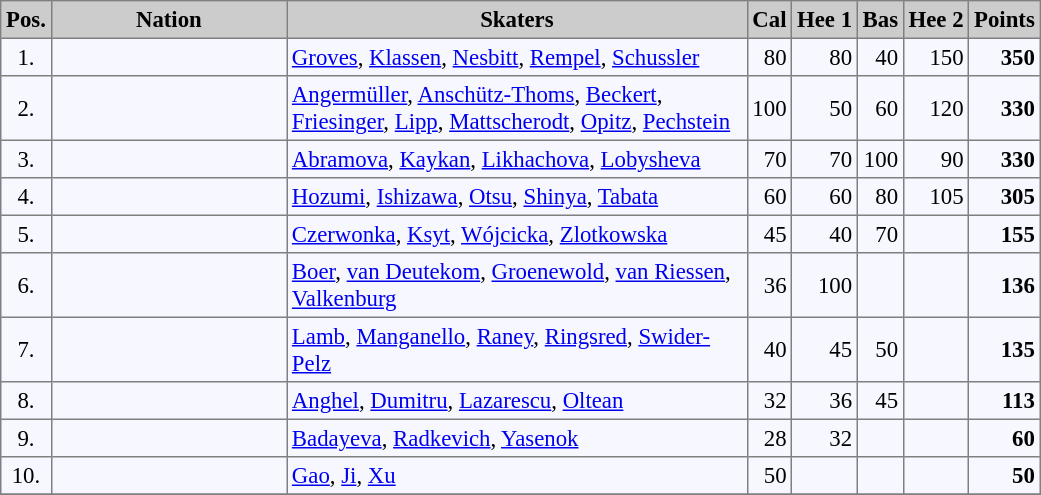<table bgcolor="#f7f8ff" cellpadding="3" cellspacing="0" border="1" style="font-size: 95%; border: gray solid 1px; border-collapse: collapse;">
<tr bgcolor="#CCCCCC">
<td align="center" width="10"><strong>Pos.</strong></td>
<td align="center" width="150"><strong>Nation</strong></td>
<td align="center" width="300"><strong>Skaters</strong></td>
<td align="center" width="20"><strong>Cal</strong></td>
<td align="center" width="20"><strong>Hee 1</strong></td>
<td align="center" width="20"><strong>Bas</strong></td>
<td align="center" width="20"><strong>Hee 2</strong></td>
<td align="center" width="20"><strong>Points</strong></td>
</tr>
<tr align="left">
<td align="center">1.</td>
<td></td>
<td><a href='#'>Groves</a>, <a href='#'>Klassen</a>, <a href='#'>Nesbitt</a>, <a href='#'>Rempel</a>, <a href='#'>Schussler</a></td>
<td align="right">80</td>
<td align="right">80</td>
<td align="right">40</td>
<td align="right">150</td>
<td align="right"><strong>350</strong></td>
</tr>
<tr align="left">
<td align="center">2.</td>
<td></td>
<td><a href='#'>Angermüller</a>, <a href='#'>Anschütz-Thoms</a>, <a href='#'>Beckert</a>, <a href='#'>Friesinger</a>, <a href='#'>Lipp</a>, <a href='#'>Mattscherodt</a>, <a href='#'>Opitz</a>, <a href='#'>Pechstein</a></td>
<td align="right">100</td>
<td align="right">50</td>
<td align="right">60</td>
<td align="right">120</td>
<td align="right"><strong>330</strong></td>
</tr>
<tr align="left">
<td align="center">3.</td>
<td></td>
<td><a href='#'>Abramova</a>, <a href='#'>Kaykan</a>, <a href='#'>Likhachova</a>, <a href='#'>Lobysheva</a></td>
<td align="right">70</td>
<td align="right">70</td>
<td align="right">100</td>
<td align="right">90</td>
<td align="right"><strong>330</strong></td>
</tr>
<tr align="left">
<td align="center">4.</td>
<td></td>
<td><a href='#'>Hozumi</a>, <a href='#'>Ishizawa</a>, <a href='#'>Otsu</a>, <a href='#'>Shinya</a>, <a href='#'>Tabata</a></td>
<td align="right">60</td>
<td align="right">60</td>
<td align="right">80</td>
<td align="right">105</td>
<td align="right"><strong>305</strong></td>
</tr>
<tr align="left">
<td align="center">5.</td>
<td></td>
<td><a href='#'>Czerwonka</a>, <a href='#'>Ksyt</a>, <a href='#'>Wójcicka</a>, <a href='#'>Zlotkowska</a></td>
<td align="right">45</td>
<td align="right">40</td>
<td align="right">70</td>
<td align="right"></td>
<td align="right"><strong>155</strong></td>
</tr>
<tr align="left">
<td align="center">6.</td>
<td></td>
<td><a href='#'>Boer</a>, <a href='#'>van Deutekom</a>, <a href='#'>Groenewold</a>, <a href='#'>van Riessen</a>, <a href='#'>Valkenburg</a></td>
<td align="right">36</td>
<td align="right">100</td>
<td align="right"></td>
<td align="right"></td>
<td align="right"><strong>136</strong></td>
</tr>
<tr align="left">
<td align="center">7.</td>
<td></td>
<td><a href='#'>Lamb</a>, <a href='#'>Manganello</a>, <a href='#'>Raney</a>, <a href='#'>Ringsred</a>, <a href='#'>Swider-Pelz</a></td>
<td align="right">40</td>
<td align="right">45</td>
<td align="right">50</td>
<td align="right"></td>
<td align="right"><strong>135</strong></td>
</tr>
<tr align="left">
<td align="center">8.</td>
<td></td>
<td><a href='#'>Anghel</a>, <a href='#'>Dumitru</a>, <a href='#'>Lazarescu</a>, <a href='#'>Oltean</a></td>
<td align="right">32</td>
<td align="right">36</td>
<td align="right">45</td>
<td align="right"></td>
<td align="right"><strong>113</strong></td>
</tr>
<tr align="left">
<td align="center">9.</td>
<td></td>
<td><a href='#'>Badayeva</a>, <a href='#'>Radkevich</a>, <a href='#'>Yasenok</a></td>
<td align="right">28</td>
<td align="right">32</td>
<td align="right"></td>
<td align="right"></td>
<td align="right"><strong>60</strong></td>
</tr>
<tr align="left">
<td align="center">10.</td>
<td></td>
<td><a href='#'>Gao</a>, <a href='#'>Ji</a>, <a href='#'>Xu</a></td>
<td align="right">50</td>
<td align="right"></td>
<td align="right"></td>
<td align="right"></td>
<td align="right"><strong>50</strong></td>
</tr>
<tr>
</tr>
</table>
